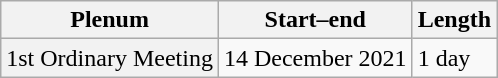<table class="wikitable">
<tr>
<th scope="col">Plenum</th>
<th scope="col">Start–end</th>
<th scope="col">Length</th>
</tr>
<tr>
<th scope="row" style="font-weight:normal;">1st Ordinary Meeting</th>
<td>14 December 2021</td>
<td>1 day</td>
</tr>
</table>
